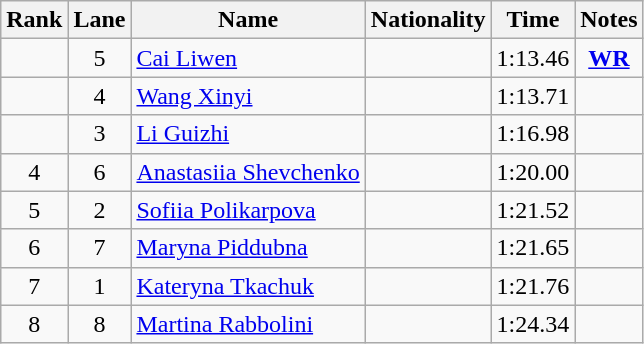<table class="wikitable sortable" style="text-align:center">
<tr>
<th>Rank</th>
<th>Lane</th>
<th>Name</th>
<th>Nationality</th>
<th>Time</th>
<th>Notes</th>
</tr>
<tr>
<td></td>
<td>5</td>
<td align=left><a href='#'>Cai Liwen</a></td>
<td align=left></td>
<td>1:13.46</td>
<td><strong><a href='#'>WR</a></strong></td>
</tr>
<tr>
<td></td>
<td>4</td>
<td align=left><a href='#'>Wang Xinyi</a></td>
<td align=left></td>
<td>1:13.71</td>
<td></td>
</tr>
<tr>
<td></td>
<td>3</td>
<td align=left><a href='#'>Li Guizhi</a></td>
<td align=left></td>
<td>1:16.98</td>
<td></td>
</tr>
<tr>
<td>4</td>
<td>6</td>
<td align=left><a href='#'>Anastasiia Shevchenko</a></td>
<td align=left></td>
<td>1:20.00</td>
<td></td>
</tr>
<tr>
<td>5</td>
<td>2</td>
<td align=left><a href='#'>Sofiia Polikarpova</a></td>
<td align=left></td>
<td>1:21.52</td>
<td></td>
</tr>
<tr>
<td>6</td>
<td>7</td>
<td align=left><a href='#'>Maryna Piddubna</a></td>
<td align=left></td>
<td>1:21.65</td>
<td></td>
</tr>
<tr>
<td>7</td>
<td>1</td>
<td align=left><a href='#'>Kateryna Tkachuk</a></td>
<td align=left></td>
<td>1:21.76</td>
<td></td>
</tr>
<tr>
<td>8</td>
<td>8</td>
<td align=left><a href='#'>Martina Rabbolini</a></td>
<td align=left></td>
<td>1:24.34</td>
<td></td>
</tr>
</table>
